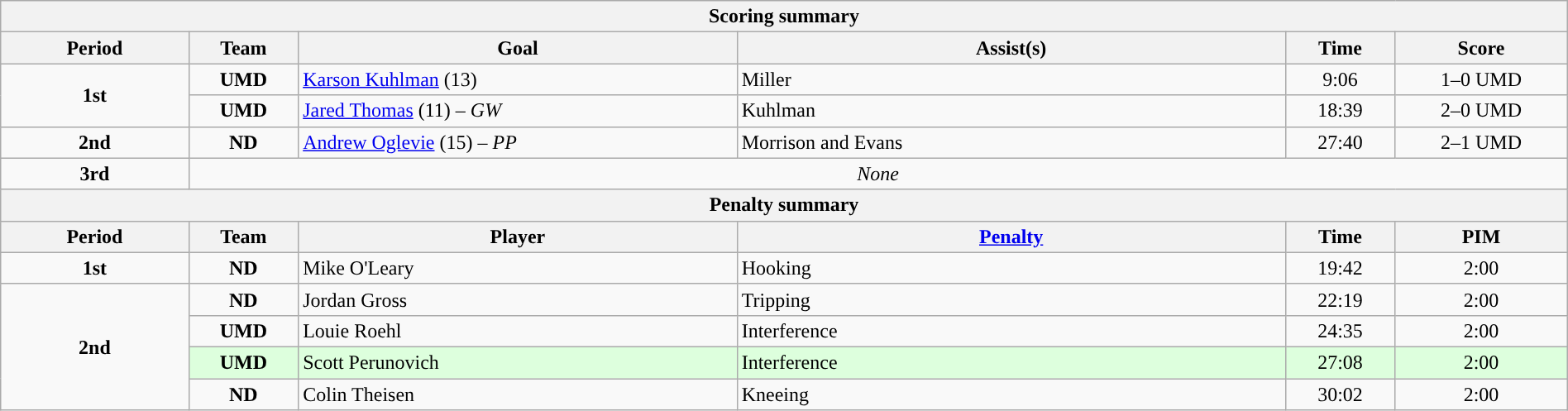<table style="width:100%;" class="wikitable">
<tr>
<th colspan=6>Scoring summary</th>
</tr>
<tr>
<th style="width:12%;">Period</th>
<th style="width:7%;">Team</th>
<th style="width:28%;">Goal</th>
<th style="width:35%;">Assist(s)</th>
<th style="width:7%;">Time</th>
<th style="width:11%;">Score</th>
</tr>
<tr>
<td style="text-align:center;" rowspan="2"><strong>1st</strong></td>
<td align=center><strong>UMD</strong></td>
<td><a href='#'>Karson Kuhlman</a> (13)</td>
<td>Miller</td>
<td align=center>9:06</td>
<td align=center>1–0 UMD</td>
</tr>
<tr>
<td align=center><strong>UMD</strong></td>
<td><a href='#'>Jared Thomas</a> (11) – <em>GW</em></td>
<td>Kuhlman</td>
<td align=center>18:39</td>
<td align=center>2–0 UMD</td>
</tr>
<tr>
<td align=center><strong>2nd</strong></td>
<td align=center><strong>ND</strong></td>
<td><a href='#'>Andrew Oglevie</a> (15) – <em>PP</em></td>
<td>Morrison and Evans</td>
<td align=center>27:40</td>
<td align=center>2–1 UMD</td>
</tr>
<tr>
<td align=center><strong>3rd</strong></td>
<td style="text-align:center;" colspan="5"><em>None</em></td>
</tr>
<tr>
<th colspan=6>Penalty summary</th>
</tr>
<tr>
<th style="width:12%;">Period</th>
<th style="width:7%;">Team</th>
<th style="width:28%;">Player</th>
<th style="width:35%;"><a href='#'>Penalty</a></th>
<th style="width:7%;">Time</th>
<th style="width:11%;">PIM</th>
</tr>
<tr>
<td style="text-align:center;" rowspan="1"><strong>1st</strong></td>
<td align=center><strong>ND</strong></td>
<td>Mike O'Leary</td>
<td>Hooking</td>
<td align=center>19:42</td>
<td align=center>2:00</td>
</tr>
<tr>
<td style="text-align:center;" rowspan="4"><strong>2nd</strong></td>
<td align=center><strong>ND</strong></td>
<td>Jordan Gross</td>
<td>Tripping</td>
<td align=center>22:19</td>
<td align=center>2:00</td>
</tr>
<tr>
<td align=center><strong>UMD</strong></td>
<td>Louie Roehl</td>
<td>Interference</td>
<td align=center>24:35</td>
<td align=center>2:00</td>
</tr>
<tr bgcolor=ddffdd>
<td align=center><strong>UMD</strong></td>
<td>Scott Perunovich</td>
<td>Interference</td>
<td align=center>27:08</td>
<td align=center>2:00</td>
</tr>
<tr>
<td align=center><strong>ND</strong></td>
<td>Colin Theisen</td>
<td>Kneeing</td>
<td align=center>30:02</td>
<td align=center>2:00</td>
</tr>
</table>
